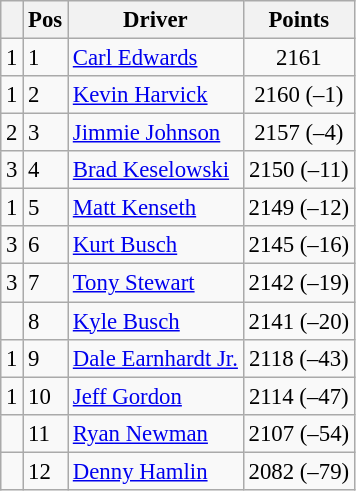<table class="sortable wikitable " style="font-size: 95%;">
<tr>
<th></th>
<th>Pos</th>
<th>Driver</th>
<th>Points</th>
</tr>
<tr>
<td align="left"> 1</td>
<td>1</td>
<td><a href='#'>Carl Edwards</a></td>
<td style="text-align:center;">2161</td>
</tr>
<tr>
<td align="left"> 1</td>
<td>2</td>
<td><a href='#'>Kevin Harvick</a></td>
<td style="text-align:center;">2160 (–1)</td>
</tr>
<tr>
<td align="left"> 2</td>
<td>3</td>
<td><a href='#'>Jimmie Johnson</a></td>
<td style="text-align:center;">2157 (–4)</td>
</tr>
<tr>
<td align="left"> 3</td>
<td>4</td>
<td><a href='#'>Brad Keselowski</a></td>
<td style="text-align:center;">2150 (–11)</td>
</tr>
<tr>
<td align="left"> 1</td>
<td>5</td>
<td><a href='#'>Matt Kenseth</a></td>
<td style="text-align:center;">2149 (–12)</td>
</tr>
<tr>
<td align="left"> 3</td>
<td>6</td>
<td><a href='#'>Kurt Busch</a></td>
<td style="text-align:center;">2145 (–16)</td>
</tr>
<tr>
<td align="left"> 3</td>
<td>7</td>
<td><a href='#'>Tony Stewart</a></td>
<td style="text-align:center;">2142 (–19)</td>
</tr>
<tr>
<td align="left"></td>
<td>8</td>
<td><a href='#'>Kyle Busch</a></td>
<td style="text-align:center;">2141 (–20)</td>
</tr>
<tr>
<td align="left"> 1</td>
<td>9</td>
<td><a href='#'>Dale Earnhardt Jr.</a></td>
<td style="text-align:center;">2118 (–43)</td>
</tr>
<tr>
<td align="left"> 1</td>
<td>10</td>
<td><a href='#'>Jeff Gordon</a></td>
<td style="text-align:center;">2114 (–47)</td>
</tr>
<tr>
<td align="left"></td>
<td>11</td>
<td><a href='#'>Ryan Newman</a></td>
<td style="text-align:center;">2107 (–54)</td>
</tr>
<tr>
<td align="left"></td>
<td>12</td>
<td><a href='#'>Denny Hamlin</a></td>
<td style="text-align:center;">2082 (–79)</td>
</tr>
</table>
